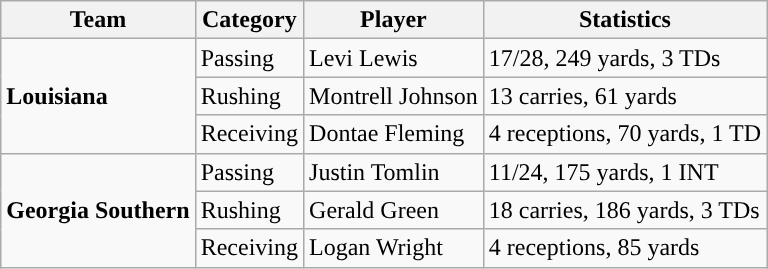<table class="wikitable" style="float: left;">
<tr>
<th>Team</th>
<th>Category</th>
<th>Player</th>
<th>Statistics</th>
</tr>
<tr>
<td rowspan=3><strong>Louisiana</strong></td>
<td>Passing</td>
<td>Levi Lewis</td>
<td>17/28, 249 yards, 3 TDs</td>
</tr>
<tr>
<td>Rushing</td>
<td>Montrell Johnson</td>
<td>13 carries, 61 yards</td>
</tr>
<tr>
<td>Receiving</td>
<td>Dontae Fleming</td>
<td>4 receptions, 70 yards, 1 TD</td>
</tr>
<tr>
<td rowspan=3><strong>Georgia Southern</strong></td>
<td>Passing</td>
<td>Justin Tomlin</td>
<td>11/24, 175 yards, 1 INT</td>
</tr>
<tr>
<td>Rushing</td>
<td>Gerald Green</td>
<td>18 carries, 186 yards, 3 TDs</td>
</tr>
<tr>
<td>Receiving</td>
<td>Logan Wright</td>
<td>4 receptions, 85 yards</td>
</tr>
</table>
